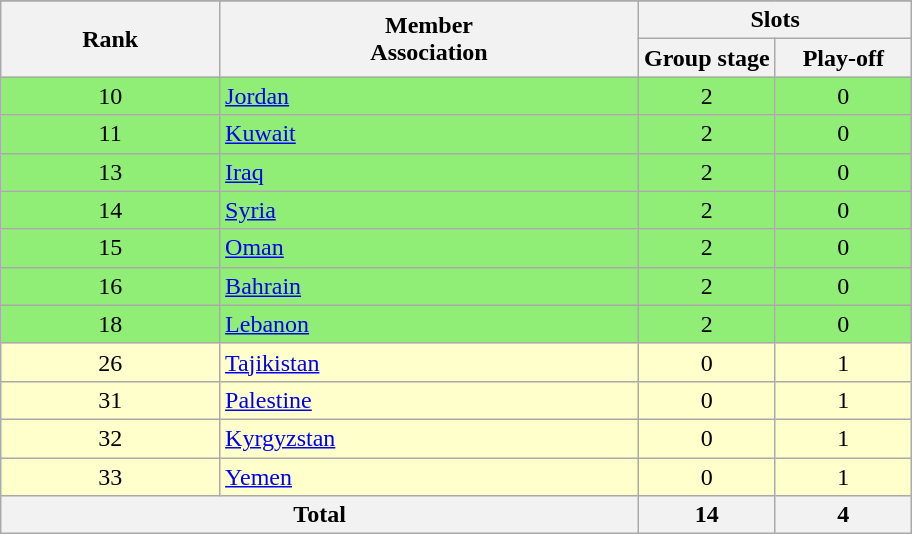<table class="wikitable" style="text-align:center">
<tr>
</tr>
<tr>
<th rowspan=2>Rank</th>
<th rowspan=2>Member<br>Association</th>
<th colspan=2>Slots</th>
</tr>
<tr>
<th width=15%>Group stage</th>
<th width=15%>Play-off</th>
</tr>
<tr bgcolor=#90EE77>
<td>10</td>
<td align=left> <a href='#'>Jordan</a></td>
<td>2</td>
<td>0</td>
</tr>
<tr bgcolor=#90EE77>
<td>11</td>
<td align=left> <a href='#'>Kuwait</a></td>
<td>2</td>
<td>0</td>
</tr>
<tr bgcolor=#90EE77>
<td>13</td>
<td align=left> <a href='#'>Iraq</a></td>
<td>2</td>
<td>0</td>
</tr>
<tr bgcolor=#90EE77>
<td>14</td>
<td align=left> <a href='#'>Syria</a></td>
<td>2</td>
<td>0</td>
</tr>
<tr bgcolor=#90EE77>
<td>15</td>
<td align=left> <a href='#'>Oman</a></td>
<td>2</td>
<td>0</td>
</tr>
<tr bgcolor=#90EE77>
<td>16</td>
<td align=left> <a href='#'>Bahrain</a></td>
<td>2</td>
<td>0</td>
</tr>
<tr bgcolor=#90EE77>
<td>18</td>
<td align=left> <a href='#'>Lebanon</a></td>
<td>2</td>
<td>0</td>
</tr>
<tr bgcolor=#ffffcc>
<td>26</td>
<td align=left> <a href='#'>Tajikistan</a></td>
<td>0</td>
<td>1</td>
</tr>
<tr bgcolor=#ffffcc>
<td>31</td>
<td align=left> <a href='#'>Palestine</a></td>
<td>0</td>
<td>1</td>
</tr>
<tr bgcolor=#ffffcc>
<td>32</td>
<td align=left> <a href='#'>Kyrgyzstan</a></td>
<td>0</td>
<td>1</td>
</tr>
<tr bgcolor=#ffffcc>
<td>33</td>
<td align=left> <a href='#'>Yemen</a></td>
<td>0</td>
<td>1</td>
</tr>
<tr>
<th colspan=2>Total</th>
<th>14</th>
<th>4</th>
</tr>
</table>
